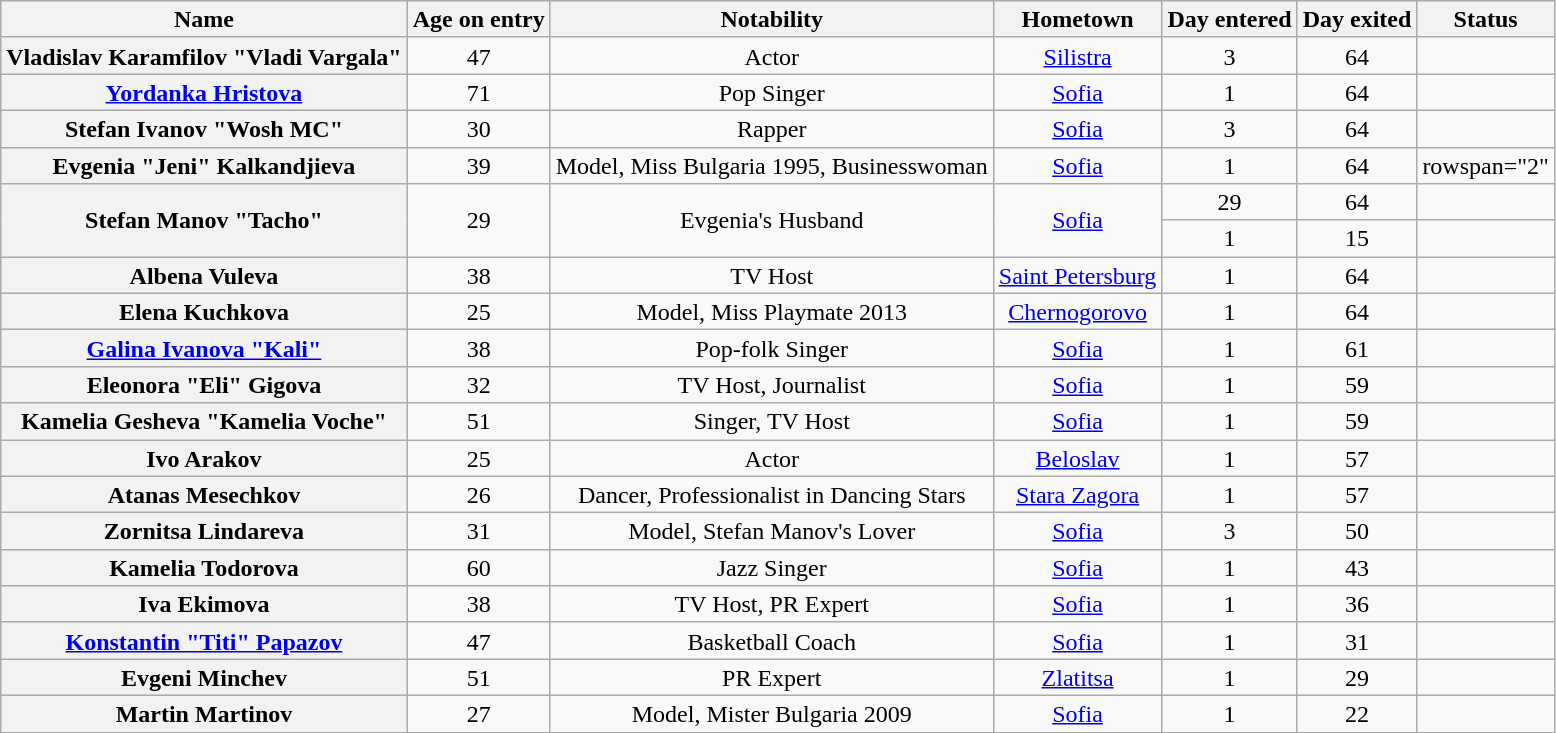<table class="wikitable" style="text-align:center; line-height:17px; width:auto;">
<tr>
<th>Name</th>
<th>Age on entry</th>
<th>Notability</th>
<th>Hometown</th>
<th>Day entered</th>
<th>Day exited</th>
<th>Status</th>
</tr>
<tr>
<th>Vladislav Karamfilov "Vladi Vargala"</th>
<td>47</td>
<td>Actor</td>
<td><a href='#'>Silistra</a></td>
<td>3</td>
<td>64</td>
<td></td>
</tr>
<tr>
<th><a href='#'>Yordanka Hristova</a></th>
<td>71</td>
<td>Pop Singer</td>
<td><a href='#'>Sofia</a></td>
<td>1</td>
<td>64</td>
<td></td>
</tr>
<tr>
<th>Stefan Ivanov "Wosh MC"</th>
<td>30</td>
<td>Rapper</td>
<td><a href='#'>Sofia</a></td>
<td>3</td>
<td>64</td>
<td></td>
</tr>
<tr>
<th>Evgenia "Jeni" Kalkandjieva</th>
<td>39</td>
<td>Model, Miss Bulgaria 1995, Businesswoman</td>
<td><a href='#'>Sofia</a></td>
<td>1</td>
<td>64</td>
<td>rowspan="2" </td>
</tr>
<tr>
<th rowspan="2">Stefan Manov "Tacho"</th>
<td rowspan="2">29</td>
<td rowspan="2">Evgenia's Husband</td>
<td rowspan="2"><a href='#'>Sofia</a></td>
<td>29</td>
<td>64</td>
</tr>
<tr>
<td>1</td>
<td>15</td>
<td></td>
</tr>
<tr>
<th>Albena Vuleva</th>
<td>38</td>
<td>TV Host</td>
<td><a href='#'>Saint Petersburg</a></td>
<td>1</td>
<td>64</td>
<td></td>
</tr>
<tr>
<th>Elena Kuchkova</th>
<td>25</td>
<td>Model, Miss Playmate 2013</td>
<td><a href='#'>Chernogorovo</a></td>
<td>1</td>
<td>64</td>
<td></td>
</tr>
<tr>
<th><a href='#'>Galina Ivanova "Kali"</a></th>
<td>38</td>
<td>Pop-folk Singer</td>
<td><a href='#'>Sofia</a></td>
<td>1</td>
<td>61</td>
<td></td>
</tr>
<tr>
<th>Eleonora "Eli" Gigova</th>
<td>32</td>
<td>TV Host, Journalist</td>
<td><a href='#'>Sofia</a></td>
<td>1</td>
<td>59</td>
<td></td>
</tr>
<tr>
<th>Kamelia Gesheva "Kamelia Voche"</th>
<td>51</td>
<td>Singer, TV Host</td>
<td><a href='#'>Sofia</a></td>
<td>1</td>
<td>59</td>
<td></td>
</tr>
<tr>
<th>Ivo Arakov</th>
<td>25</td>
<td>Actor</td>
<td><a href='#'>Beloslav</a></td>
<td>1</td>
<td>57</td>
<td></td>
</tr>
<tr>
<th>Atanas Mesechkov</th>
<td>26</td>
<td>Dancer, Professionalist in Dancing Stars</td>
<td><a href='#'>Stara Zagora</a></td>
<td>1</td>
<td>57</td>
<td></td>
</tr>
<tr>
<th>Zornitsa Lindareva</th>
<td>31</td>
<td>Model, Stefan Manov's Lover</td>
<td><a href='#'>Sofia</a></td>
<td>3</td>
<td>50</td>
<td></td>
</tr>
<tr>
<th>Kamelia Todorova</th>
<td>60</td>
<td>Jazz Singer</td>
<td><a href='#'>Sofia</a></td>
<td>1</td>
<td>43</td>
<td></td>
</tr>
<tr>
<th>Iva Ekimova</th>
<td>38</td>
<td>TV Host, PR Expert</td>
<td><a href='#'>Sofia</a></td>
<td>1</td>
<td>36</td>
<td></td>
</tr>
<tr>
<th><a href='#'>Konstantin "Titi" Papazov</a></th>
<td>47</td>
<td>Basketball Coach</td>
<td><a href='#'>Sofia</a></td>
<td>1</td>
<td>31</td>
<td></td>
</tr>
<tr>
<th>Evgeni Minchev</th>
<td>51</td>
<td>PR Expert</td>
<td><a href='#'>Zlatitsa</a></td>
<td>1</td>
<td>29</td>
<td></td>
</tr>
<tr>
<th>Martin Martinov</th>
<td>27</td>
<td>Model, Mister Bulgaria 2009</td>
<td><a href='#'>Sofia</a></td>
<td>1</td>
<td>22</td>
<td></td>
</tr>
</table>
